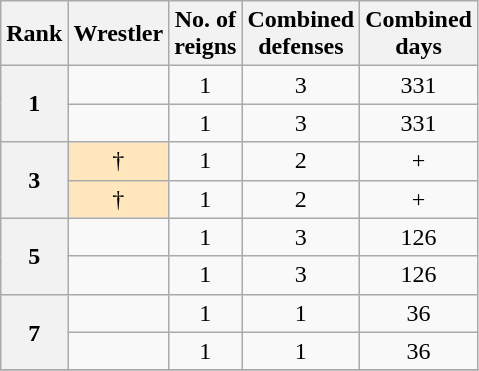<table class="wikitable sortable" style="text-align: center">
<tr>
<th>Rank</th>
<th>Wrestler</th>
<th data-sort-type="number">No. of<br>reigns</th>
<th data-sort-type="number">Combined<br>defenses</th>
<th data-sort-type="number">Combined<br>days</th>
</tr>
<tr>
<th rowspan=2>1</th>
<td></td>
<td>1</td>
<td>3</td>
<td>331</td>
</tr>
<tr>
<td></td>
<td>1</td>
<td>3</td>
<td>331</td>
</tr>
<tr>
<th rowspan=2>3</th>
<td style="background-color:#ffe6bd"> †</td>
<td>1</td>
<td>2</td>
<td>+</td>
</tr>
<tr>
<td style="background-color:#ffe6bd"> †</td>
<td>1</td>
<td>2</td>
<td>+</td>
</tr>
<tr>
<th rowspan=2>5</th>
<td></td>
<td>1</td>
<td>3</td>
<td>126</td>
</tr>
<tr>
<td></td>
<td>1</td>
<td>3</td>
<td>126</td>
</tr>
<tr>
<th rowspan=2>7</th>
<td></td>
<td>1</td>
<td>1</td>
<td>36</td>
</tr>
<tr>
<td></td>
<td>1</td>
<td>1</td>
<td>36</td>
</tr>
<tr>
</tr>
</table>
